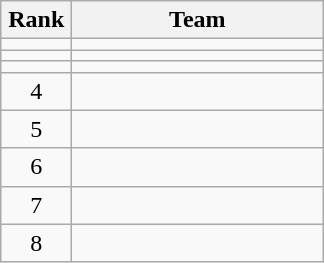<table class=wikitable style="text-align:center;">
<tr>
<th width=40>Rank</th>
<th width=160>Team</th>
</tr>
<tr>
<td></td>
<td align=left></td>
</tr>
<tr>
<td></td>
<td align=left></td>
</tr>
<tr>
<td></td>
<td align=left></td>
</tr>
<tr>
<td>4</td>
<td align=left></td>
</tr>
<tr>
<td>5</td>
<td align=left></td>
</tr>
<tr>
<td>6</td>
<td align=left></td>
</tr>
<tr>
<td>7</td>
<td align=left></td>
</tr>
<tr>
<td>8</td>
<td align=left></td>
</tr>
</table>
